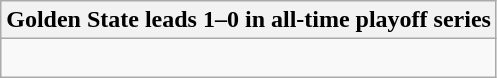<table class="wikitable collapsible collapsed">
<tr>
<th>Golden State leads 1–0 in all-time playoff series</th>
</tr>
<tr>
<td><br></td>
</tr>
</table>
